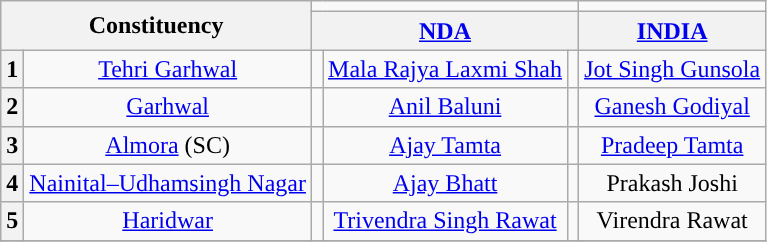<table class="wikitable sortable" style="text-align:center;">
<tr>
<th colspan="2" rowspan="2">Constituency</th>
<td colspan="3"></td>
<td colspan="3"></td>
</tr>
<tr>
<th colspan="3" class="wikitable"><a href='#'>NDA</a></th>
<th colspan="3" class="wikitable"><a href='#'>INDIA</a></th>
</tr>
<tr>
<th>1</th>
<td><a href='#'>Tehri Garhwal</a></td>
<td></td>
<td><a href='#'>Mala Rajya Laxmi Shah</a></td>
<td></td>
<td><a href='#'>Jot Singh Gunsola</a></td>
</tr>
<tr>
<th>2</th>
<td><a href='#'>Garhwal</a></td>
<td></td>
<td><a href='#'>Anil Baluni</a></td>
<td></td>
<td><a href='#'>Ganesh Godiyal</a></td>
</tr>
<tr>
<th>3</th>
<td><a href='#'>Almora</a> (SC)</td>
<td></td>
<td><a href='#'>Ajay Tamta</a></td>
<td></td>
<td><a href='#'>Pradeep Tamta</a></td>
</tr>
<tr>
<th>4</th>
<td><a href='#'>Nainital–Udhamsingh Nagar</a></td>
<td></td>
<td><a href='#'>Ajay Bhatt</a></td>
<td></td>
<td>Prakash Joshi</td>
</tr>
<tr>
<th>5</th>
<td><a href='#'>Haridwar</a></td>
<td></td>
<td><a href='#'>Trivendra Singh Rawat</a></td>
<td></td>
<td>Virendra Rawat</td>
</tr>
<tr>
</tr>
</table>
